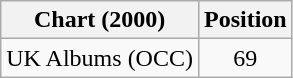<table class="wikitable">
<tr>
<th>Chart (2000)</th>
<th>Position</th>
</tr>
<tr>
<td>UK Albums (OCC)</td>
<td style="text-align:center;">69</td>
</tr>
</table>
